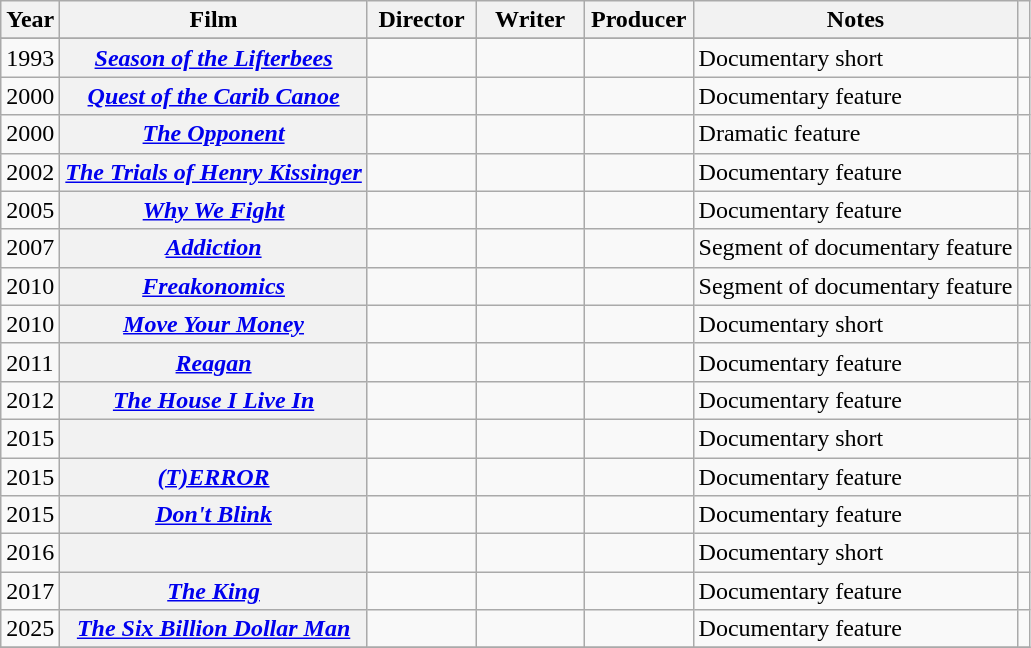<table class="wikitable sortable plainrowheaders">
<tr>
<th>Year</th>
<th>Film</th>
<th width=65>Director</th>
<th width=65>Writer</th>
<th width=65>Producer</th>
<th scope="col" class="unsortable">Notes</th>
<th scope="col" class="unsortable"></th>
</tr>
<tr>
</tr>
<tr>
<td>1993</td>
<th scope="row"><em><a href='#'>Season of the Lifterbees</a></em></th>
<td></td>
<td></td>
<td></td>
<td style="text-align:left">Documentary short</td>
<td style="text-align:center;"></td>
</tr>
<tr>
<td>2000</td>
<th scope="row"><em><a href='#'>Quest of the Carib Canoe</a></em></th>
<td></td>
<td></td>
<td></td>
<td style="text-align:left">Documentary feature</td>
<td style="text-align:center;"></td>
</tr>
<tr>
<td>2000</td>
<th scope="row"><em><a href='#'>The Opponent</a></em></th>
<td></td>
<td></td>
<td></td>
<td style="text-align:left">Dramatic feature</td>
<td style="text-align:center;"></td>
</tr>
<tr>
<td>2002</td>
<th scope="row"><em><a href='#'>The Trials of Henry Kissinger</a></em></th>
<td></td>
<td></td>
<td></td>
<td style="text-align:left">Documentary feature</td>
<td style="text-align:center;"></td>
</tr>
<tr>
<td>2005</td>
<th scope="row"><em><a href='#'>Why We Fight</a></em></th>
<td></td>
<td></td>
<td></td>
<td style="text-align:left">Documentary feature</td>
<td style="text-align:center;"></td>
</tr>
<tr>
<td>2007</td>
<th scope="row"><em><a href='#'>Addiction</a></em></th>
<td></td>
<td></td>
<td></td>
<td style="text-align:left">Segment of documentary feature</td>
<td style="text-align:center;"></td>
</tr>
<tr>
<td>2010</td>
<th scope="row"><em><a href='#'>Freakonomics</a></em></th>
<td></td>
<td></td>
<td></td>
<td style="text-align:left">Segment of documentary feature</td>
<td style="text-align:center;"></td>
</tr>
<tr>
<td>2010</td>
<th scope="row"><em><a href='#'>Move Your Money</a></em></th>
<td></td>
<td></td>
<td></td>
<td style="text-align:left">Documentary short</td>
<td style="text-align:center;"></td>
</tr>
<tr>
<td>2011</td>
<th scope="row"><em><a href='#'>Reagan</a></em></th>
<td></td>
<td></td>
<td></td>
<td style="text-align:left">Documentary feature</td>
<td style="text-align:center;"></td>
</tr>
<tr>
<td>2012</td>
<th scope="row"><em><a href='#'>The House I Live In</a></em></th>
<td></td>
<td></td>
<td></td>
<td style="text-align:left">Documentary feature</td>
<td style="text-align:center;"></td>
</tr>
<tr>
<td>2015</td>
<th scope="row"><em></em></th>
<td></td>
<td></td>
<td></td>
<td style="text-align:left">Documentary short</td>
<td style="text-align:center;"></td>
</tr>
<tr>
<td>2015</td>
<th scope="row"><em><a href='#'>(T)ERROR</a></em></th>
<td></td>
<td></td>
<td></td>
<td style="text-align:left">Documentary feature</td>
<td style="text-align:center;"></td>
</tr>
<tr>
<td>2015</td>
<th scope="row"><em><a href='#'>Don't Blink</a></em></th>
<td></td>
<td></td>
<td></td>
<td style="text-align:left">Documentary feature</td>
<td style="text-align:center;"></td>
</tr>
<tr>
<td>2016</td>
<th scope="row"><em></em></th>
<td></td>
<td></td>
<td></td>
<td style="text-align:left">Documentary short</td>
<td style="text-align:center;"></td>
</tr>
<tr>
<td>2017</td>
<th scope="row"><em><a href='#'>The King</a></em></th>
<td></td>
<td></td>
<td></td>
<td style="text-align:left">Documentary feature</td>
<td style="text-align:center;"></td>
</tr>
<tr>
<td>2025</td>
<th scope="row"><em><a href='#'>The Six Billion Dollar Man</a></em></th>
<td></td>
<td></td>
<td></td>
<td style="text-align:left">Documentary feature</td>
<td style="text-align:center;"></td>
</tr>
<tr>
</tr>
</table>
